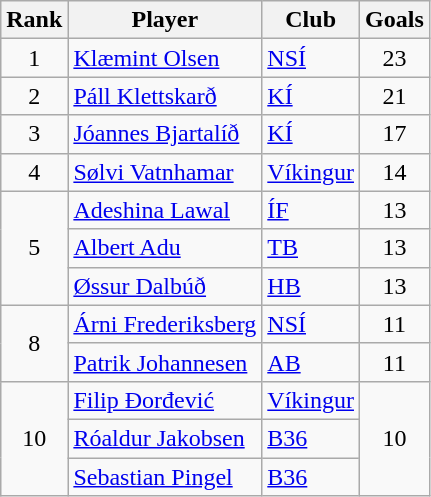<table class="wikitable" style="text-align:center;">
<tr>
<th>Rank</th>
<th>Player</th>
<th>Club</th>
<th>Goals</th>
</tr>
<tr>
<td>1</td>
<td align="left"> <a href='#'>Klæmint Olsen</a></td>
<td align="left"><a href='#'>NSÍ</a></td>
<td>23</td>
</tr>
<tr>
<td>2</td>
<td align="left"> <a href='#'>Páll Klettskarð</a></td>
<td align="left"><a href='#'>KÍ</a></td>
<td>21</td>
</tr>
<tr>
<td>3</td>
<td align="left"> <a href='#'>Jóannes Bjartalíð</a></td>
<td align="left"><a href='#'>KÍ</a></td>
<td>17</td>
</tr>
<tr>
<td>4</td>
<td align="left"> <a href='#'>Sølvi Vatnhamar</a></td>
<td align="left"><a href='#'>Víkingur</a></td>
<td>14</td>
</tr>
<tr>
<td rowspan=3>5</td>
<td align="left"> <a href='#'>Adeshina Lawal</a></td>
<td align="left"><a href='#'>ÍF</a></td>
<td>13</td>
</tr>
<tr>
<td align="left"> <a href='#'>Albert Adu</a></td>
<td align="left"><a href='#'>TB</a></td>
<td>13</td>
</tr>
<tr>
<td align="left"> <a href='#'>Øssur Dalbúð</a></td>
<td align="left"><a href='#'>HB</a></td>
<td>13</td>
</tr>
<tr>
<td rowspan=2>8</td>
<td align="left"> <a href='#'>Árni Frederiksberg</a></td>
<td align="left"><a href='#'>NSÍ</a></td>
<td>11</td>
</tr>
<tr>
<td align="left"> <a href='#'>Patrik Johannesen</a></td>
<td align="left"><a href='#'>AB</a></td>
<td>11</td>
</tr>
<tr>
<td rowspan=3>10</td>
<td align="left"> <a href='#'>Filip Đorđević</a></td>
<td align="left"><a href='#'>Víkingur</a></td>
<td rowspan=3>10</td>
</tr>
<tr>
<td align="left"> <a href='#'>Róaldur Jakobsen</a></td>
<td align="left"><a href='#'>B36</a></td>
</tr>
<tr>
<td align="left"> <a href='#'>Sebastian Pingel</a></td>
<td align="left"><a href='#'>B36</a></td>
</tr>
</table>
